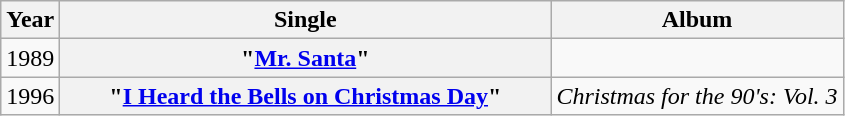<table class="wikitable plainrowheaders" style="text-align:center;">
<tr>
<th>Year</th>
<th style="width:20em;">Single</th>
<th>Album</th>
</tr>
<tr>
<td>1989</td>
<th scope="row">"<a href='#'>Mr. Santa</a>"</th>
<td></td>
</tr>
<tr>
<td>1996</td>
<th scope="row">"<a href='#'>I Heard the Bells on Christmas Day</a>"</th>
<td align="left"><em>Christmas for the 90's: Vol. 3</em></td>
</tr>
</table>
